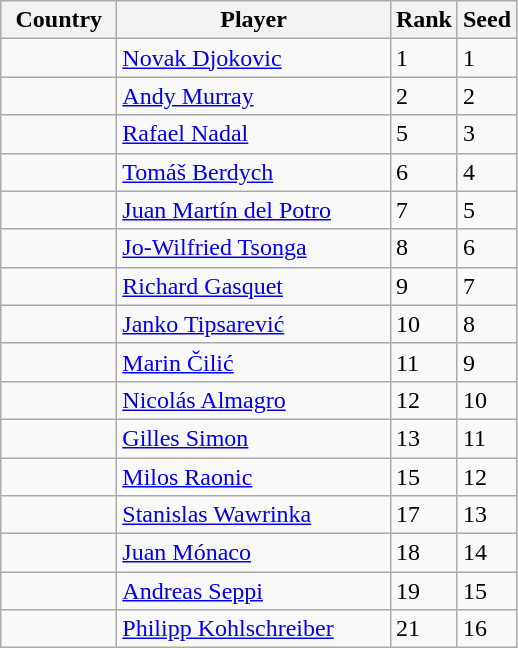<table class=wikitable>
<tr>
<th width=70>Country</th>
<th width=175>Player</th>
<th>Rank</th>
<th>Seed</th>
</tr>
<tr>
<td></td>
<td><a href='#'>Novak Djokovic</a></td>
<td>1</td>
<td>1</td>
</tr>
<tr>
<td></td>
<td><a href='#'>Andy Murray</a></td>
<td>2</td>
<td>2</td>
</tr>
<tr>
<td></td>
<td><a href='#'>Rafael Nadal</a></td>
<td>5</td>
<td>3</td>
</tr>
<tr>
<td></td>
<td><a href='#'>Tomáš Berdych</a></td>
<td>6</td>
<td>4</td>
</tr>
<tr>
<td></td>
<td><a href='#'>Juan Martín del Potro</a></td>
<td>7</td>
<td>5</td>
</tr>
<tr>
<td></td>
<td><a href='#'>Jo-Wilfried Tsonga</a></td>
<td>8</td>
<td>6</td>
</tr>
<tr>
<td></td>
<td><a href='#'>Richard Gasquet</a></td>
<td>9</td>
<td>7</td>
</tr>
<tr>
<td></td>
<td><a href='#'>Janko Tipsarević</a></td>
<td>10</td>
<td>8</td>
</tr>
<tr>
<td></td>
<td><a href='#'>Marin Čilić</a></td>
<td>11</td>
<td>9</td>
</tr>
<tr>
<td></td>
<td><a href='#'>Nicolás Almagro</a></td>
<td>12</td>
<td>10</td>
</tr>
<tr>
<td></td>
<td><a href='#'>Gilles Simon</a></td>
<td>13</td>
<td>11</td>
</tr>
<tr>
<td></td>
<td><a href='#'>Milos Raonic</a></td>
<td>15</td>
<td>12</td>
</tr>
<tr>
<td></td>
<td><a href='#'>Stanislas Wawrinka</a></td>
<td>17</td>
<td>13</td>
</tr>
<tr>
<td></td>
<td><a href='#'>Juan Mónaco</a></td>
<td>18</td>
<td>14</td>
</tr>
<tr>
<td></td>
<td><a href='#'>Andreas Seppi</a></td>
<td>19</td>
<td>15</td>
</tr>
<tr>
<td></td>
<td><a href='#'>Philipp Kohlschreiber</a></td>
<td>21</td>
<td>16</td>
</tr>
</table>
